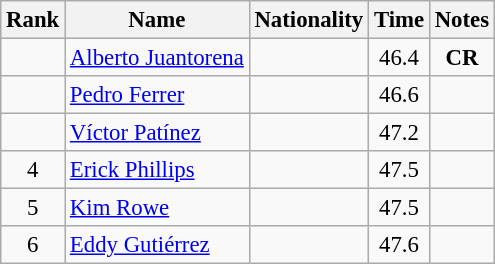<table class="wikitable sortable" style="text-align:center;font-size:95%">
<tr>
<th>Rank</th>
<th>Name</th>
<th>Nationality</th>
<th>Time</th>
<th>Notes</th>
</tr>
<tr>
<td></td>
<td align=left><a href='#'>Alberto Juantorena</a></td>
<td align=left></td>
<td>46.4</td>
<td><strong>CR</strong></td>
</tr>
<tr>
<td></td>
<td align=left><a href='#'>Pedro Ferrer</a></td>
<td align=left></td>
<td>46.6</td>
<td></td>
</tr>
<tr>
<td></td>
<td align=left><a href='#'>Víctor Patínez</a></td>
<td align=left></td>
<td>47.2</td>
<td></td>
</tr>
<tr>
<td>4</td>
<td align=left><a href='#'>Erick Phillips</a></td>
<td align=left></td>
<td>47.5</td>
<td></td>
</tr>
<tr>
<td>5</td>
<td align=left><a href='#'>Kim Rowe</a></td>
<td align=left></td>
<td>47.5</td>
<td></td>
</tr>
<tr>
<td>6</td>
<td align=left><a href='#'>Eddy Gutiérrez</a></td>
<td align=left></td>
<td>47.6</td>
<td></td>
</tr>
</table>
